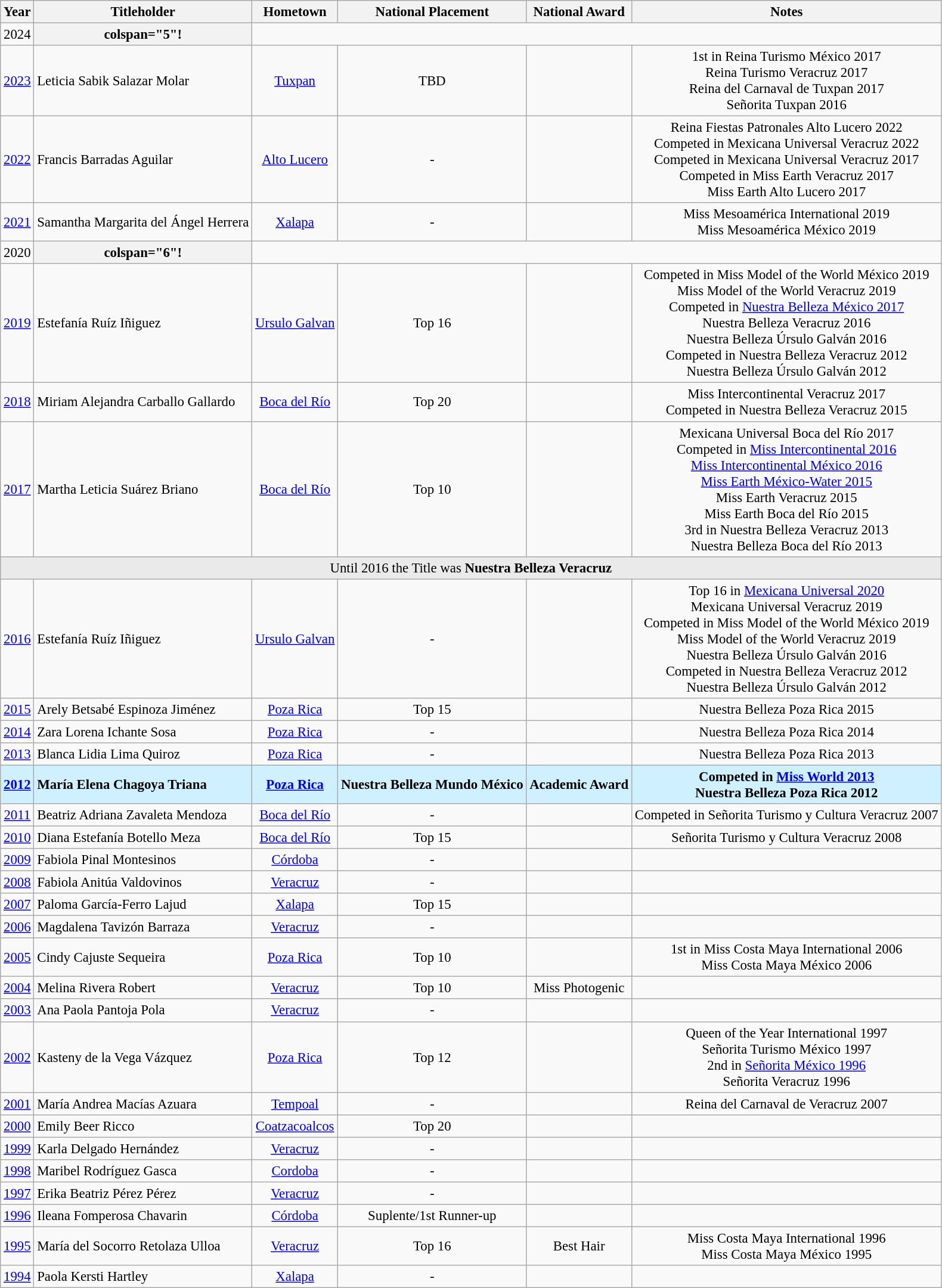<table class="wikitable sortable" style="font-size:95%;">
<tr>
<th>Year</th>
<th>Titleholder</th>
<th>Hometown</th>
<th>National Placement</th>
<th>National Award</th>
<th>Notes</th>
</tr>
<tr>
<td align="center">2024</td>
<th>colspan="5"!</th>
</tr>
<tr>
<td align="center"><a href='#'>2023</a></td>
<td>Leticia Sabik Salazar Molar</td>
<td align="center"><a href='#'>Tuxpan</a></td>
<td align="center">TBD</td>
<td align="center"></td>
<td align="center">1st in Reina Turismo México 2017<br>Reina Turismo Veracruz 2017<br>Reina del Carnaval de Tuxpan 2017<br>Señorita Tuxpan 2016</td>
</tr>
<tr>
<td align="center"><a href='#'>2022</a></td>
<td>Francis Barradas Aguilar</td>
<td align="center"><a href='#'>Alto Lucero</a></td>
<td align="center">-</td>
<td align="center"></td>
<td align="center">Reina Fiestas Patronales Alto Lucero 2022<br>Competed in Mexicana Universal Veracruz 2022<br>Competed in Mexicana Universal Veracruz 2017<br>Competed in Miss Earth Veracruz 2017<br>Miss Earth Alto Lucero 2017</td>
</tr>
<tr>
<td align="center"><a href='#'>2021</a></td>
<td>Samantha Margarita del Ángel Herrera</td>
<td align="center"><a href='#'>Xalapa</a></td>
<td align="center">-</td>
<td align="center"></td>
<td align="center">Miss Mesoamérica International 2019<br>Miss Mesoamérica México 2019</td>
</tr>
<tr>
<td align="center">2020</td>
<th>colspan="6"!</th>
</tr>
<tr>
<td align="center"><a href='#'>2019</a></td>
<td>Estefanía Ruíz Iñiguez</td>
<td align="center"><a href='#'>Ursulo Galvan</a></td>
<td align="center">Top 16</td>
<td align="center"></td>
<td align="center">Competed in Miss Model of the World México 2019<br>Miss Model of the World Veracruz 2019<br>Competed in <a href='#'>Nuestra Belleza México 2017</a><br>Nuestra Belleza Veracruz 2016<br>Nuestra Belleza Úrsulo Galván 2016<br>Competed in Nuestra Belleza Veracruz 2012<br>Nuestra Belleza Úrsulo Galván 2012</td>
</tr>
<tr>
<td align="center"><a href='#'>2018</a></td>
<td>Miriam Alejandra Carballo Gallardo</td>
<td align="center"><a href='#'>Boca del Río</a></td>
<td align="center">Top 20</td>
<td align="center"></td>
<td align="center">Miss Intercontinental Veracruz 2017<br>Competed in Nuestra Belleza Veracruz 2015</td>
</tr>
<tr>
<td align="center"><a href='#'>2017</a></td>
<td>Martha Leticia Suárez Briano</td>
<td align="center"><a href='#'>Boca del Río</a></td>
<td align="center">Top 10</td>
<td align="center"></td>
<td align="center">Mexicana Universal Boca del Río 2017<br>Competed in <a href='#'>Miss Intercontinental 2016</a><br><a href='#'>Miss Intercontinental México 2016</a><br><a href='#'>Miss Earth México-Water 2015</a><br>Miss Earth Veracruz 2015<br>Miss Earth Boca del Río 2015<br>3rd in Nuestra Belleza Veracruz 2013<br>Nuestra Belleza Boca del Río 2013</td>
</tr>
<tr>
<td colspan="6" bgcolor="#EAEAEA" style="text-align:center;">Until 2016 the Title was <strong>Nuestra Belleza Veracruz</strong></td>
</tr>
<tr>
<td align="center"><a href='#'>2016</a></td>
<td>Estefanía Ruíz Iñiguez</td>
<td align="center"><a href='#'>Ursulo Galvan</a></td>
<td align="center">-</td>
<td align="center"></td>
<td align="center">Top 16 in <a href='#'>Mexicana Universal 2020</a><br>Mexicana Universal Veracruz 2019<br>Competed in Miss Model of the World México 2019<br>Miss Model of the World Veracruz 2019<br>Nuestra Belleza Úrsulo Galván 2016<br>Competed in Nuestra Belleza Veracruz 2012<br>Nuestra Belleza Úrsulo Galván 2012</td>
</tr>
<tr>
<td align="center"><a href='#'>2015</a></td>
<td>Arely Betsabé Espinoza Jiménez</td>
<td align="center"><a href='#'>Poza Rica</a></td>
<td align="center">Top 15</td>
<td align="center"></td>
<td align="center">Nuestra Belleza Poza Rica 2015</td>
</tr>
<tr>
<td align="center"><a href='#'>2014</a></td>
<td>Zara Lorena Ichante Sosa</td>
<td align="center"><a href='#'>Poza Rica</a></td>
<td align="center">-</td>
<td align="center"></td>
<td align="center">Nuestra Belleza Poza Rica 2014</td>
</tr>
<tr>
<td align="center"><a href='#'>2013</a></td>
<td>Blanca Lidia Lima Quiroz</td>
<td align="center"><a href='#'>Poza Rica</a></td>
<td align="center">-</td>
<td align="center"></td>
<td align="center">Nuestra Belleza Poza Rica 2013</td>
</tr>
<tr style="background:#CFF0FF;">
<td align="center"><strong><a href='#'>2012</a></strong></td>
<td><strong>María Elena Chagoya Triana</strong></td>
<td align="center"><strong><a href='#'>Poza Rica</a></strong></td>
<td align="center"><strong>Nuestra Belleza Mundo México</strong></td>
<td align="center"><strong>Academic Award</strong></td>
<td align="center"><strong>Competed in <a href='#'>Miss World 2013</a><br>Nuestra Belleza Poza Rica 2012</strong></td>
</tr>
<tr>
<td align="center"><a href='#'>2011</a></td>
<td>Beatriz Adriana Zavaleta Mendoza</td>
<td align="center"><a href='#'>Boca del Río</a></td>
<td align="center">-</td>
<td align="center"></td>
<td align="center">Competed in Señorita Turismo y Cultura Veracruz 2007</td>
</tr>
<tr>
<td align="center"><a href='#'>2010</a></td>
<td>Diana Estefanía Botello Meza</td>
<td align="center"><a href='#'>Boca del Río</a></td>
<td align="center">Top 15</td>
<td align="center"></td>
<td align="center">Señorita Turismo y Cultura Veracruz 2008</td>
</tr>
<tr>
<td align="center"><a href='#'>2009</a></td>
<td>Fabiola Pinal Montesinos</td>
<td align="center"><a href='#'>Córdoba</a></td>
<td align="center">-</td>
<td align="center"></td>
<td align="center"></td>
</tr>
<tr>
<td align="center"><a href='#'>2008</a></td>
<td>Fabiola Anitúa Valdovinos</td>
<td align="center"><a href='#'>Veracruz</a></td>
<td align="center">-</td>
<td align="center"></td>
<td align="center"></td>
</tr>
<tr>
<td align="center"><a href='#'>2007</a></td>
<td>Paloma García-Ferro Lajud</td>
<td align="center"><a href='#'>Xalapa</a></td>
<td align="center">Top 15</td>
<td align="center"></td>
<td align="center"></td>
</tr>
<tr>
<td align="center"><a href='#'>2006</a></td>
<td>Magdalena Tavizón Barraza</td>
<td align="center"><a href='#'>Veracruz</a></td>
<td align="center">-</td>
<td align="center"></td>
<td align="center"></td>
</tr>
<tr>
<td align="center"><a href='#'>2005</a></td>
<td>Cindy Cajuste Sequeira</td>
<td align="center"><a href='#'>Poza Rica</a></td>
<td align="center">Top 10</td>
<td align="center"></td>
<td align="center">1st in Miss Costa Maya International 2006<br>Miss Costa Maya México 2006</td>
</tr>
<tr>
<td align="center"><a href='#'>2004</a></td>
<td>Melina Rivera Robert</td>
<td align="center"><a href='#'>Veracruz</a></td>
<td align="center">Top 10</td>
<td align="center">Miss Photogenic</td>
<td align="center"></td>
</tr>
<tr>
<td align="center"><a href='#'>2003</a></td>
<td>Ana Paola Pantoja Pola</td>
<td align="center"><a href='#'>Veracruz</a></td>
<td align="center">-</td>
<td align="center"></td>
<td align="center"></td>
</tr>
<tr>
<td align="center"><a href='#'>2002</a></td>
<td>Kasteny de la Vega Vázquez</td>
<td align="center"><a href='#'>Poza Rica</a></td>
<td align="center">Top 12</td>
<td align="center"></td>
<td align="center">Queen of the Year International 1997<br>Señorita Turismo México 1997<br>2nd in <a href='#'>Señorita México 1996</a><br>Señorita Veracruz 1996</td>
</tr>
<tr>
<td align="center"><a href='#'>2001</a></td>
<td>María Andrea Macías Azuara</td>
<td align="center"><a href='#'>Tempoal</a></td>
<td align="center">-</td>
<td align="center"></td>
<td align="center">Reina del Carnaval de Veracruz 2007</td>
</tr>
<tr>
<td align="center"><a href='#'>2000</a></td>
<td>Emily Beer Ricco</td>
<td align="center"><a href='#'>Coatzacoalcos</a></td>
<td align="center">Top 20</td>
<td align="center"></td>
<td align="center"></td>
</tr>
<tr>
<td align="center"><a href='#'>1999</a></td>
<td>Karla Delgado Hernández</td>
<td align="center"><a href='#'>Veracruz</a></td>
<td align="center">-</td>
<td align="center"></td>
<td align="center"></td>
</tr>
<tr>
<td align="center"><a href='#'>1998</a></td>
<td>Maribel Rodríguez Gasca</td>
<td align="center"><a href='#'>Cordoba</a></td>
<td align="center">-</td>
<td align="center"></td>
<td align="center"></td>
</tr>
<tr>
<td align="center"><a href='#'>1997</a></td>
<td>Erika Beatriz Pérez Pérez</td>
<td align="center"><a href='#'>Veracruz</a></td>
<td align="center">-</td>
<td align="center"></td>
<td align="center"></td>
</tr>
<tr>
<td align="center"><a href='#'>1996</a></td>
<td>Ileana Fomperosa Chavarin</td>
<td align="center"><a href='#'>Córdoba</a></td>
<td align="center">Suplente/1st Runner-up</td>
<td align="center"></td>
<td align="center"></td>
</tr>
<tr>
<td align="center"><a href='#'>1995</a></td>
<td>María del Socorro Retolaza Ulloa</td>
<td align="center"><a href='#'>Veracruz</a></td>
<td align="center">Top 16</td>
<td align="center">Best Hair</td>
<td align="center">Miss Costa Maya International 1996<br>Miss Costa Maya México 1995</td>
</tr>
<tr>
<td align="center"><a href='#'>1994</a></td>
<td>Paola Kersti Hartley</td>
<td align="center"><a href='#'>Xalapa</a></td>
<td align="center">-</td>
<td align="center"></td>
<td align="center"></td>
</tr>
</table>
